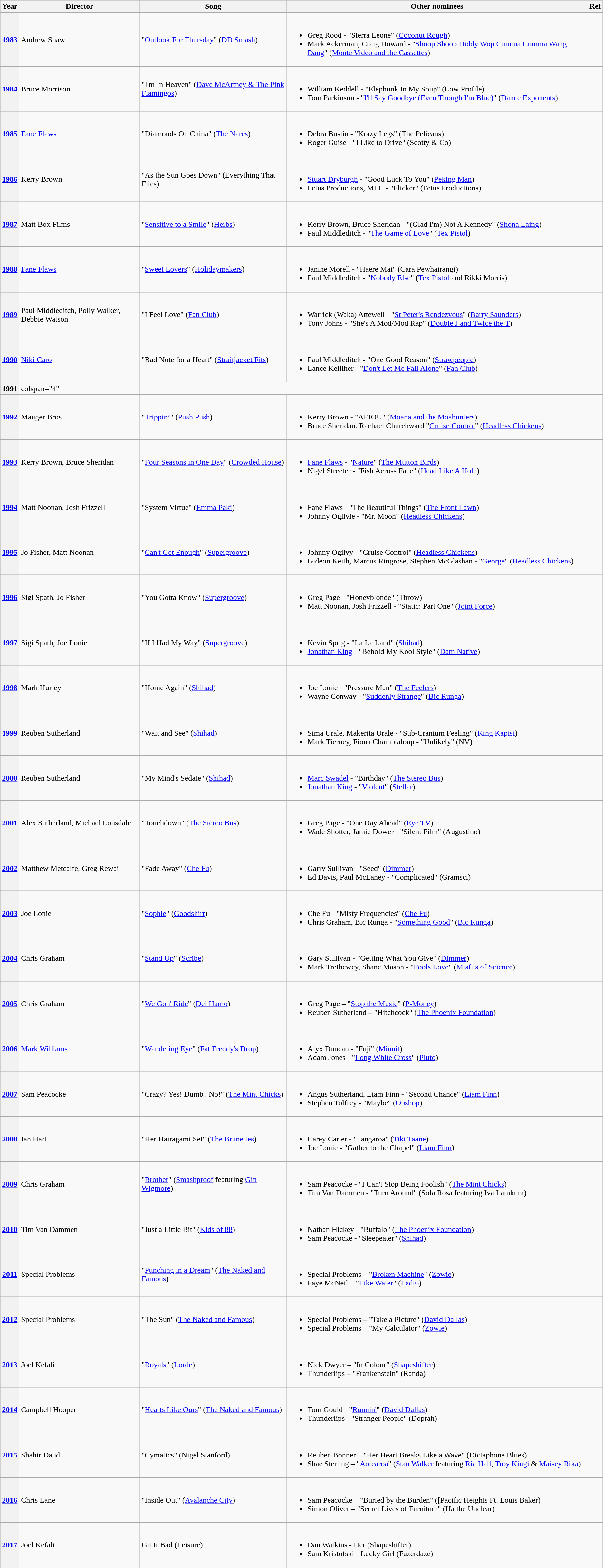<table class="wikitable sortable">
<tr>
<th>Year</th>
<th>Director</th>
<th>Song</th>
<th width="50%">Other nominees</th>
<th>Ref</th>
</tr>
<tr>
<th><a href='#'>1983</a></th>
<td>Andrew Shaw</td>
<td>"<a href='#'>Outlook For Thursday</a>" (<a href='#'>DD Smash</a>)</td>
<td><br><ul><li>Greg Rood - "Sierra Leone" (<a href='#'>Coconut Rough</a>)</li><li>Mark Ackerman, Craig Howard - "<a href='#'>Shoop Shoop Diddy Wop Cumma Cumma Wang Dang</a>" (<a href='#'>Monte Video and the Cassettes</a>)</li></ul></td>
<td></td>
</tr>
<tr>
<th><a href='#'>1984</a></th>
<td>Bruce Morrison</td>
<td>"I'm In Heaven" (<a href='#'>Dave McArtney & The Pink Flamingos</a>)</td>
<td><br><ul><li>William Keddell - "Elephunk In My Soup" (Low Profile)</li><li>Tom Parkinson - "<a href='#'>I'll Say Goodbye (Even Though I'm Blue)</a>" (<a href='#'>Dance Exponents</a>)</li></ul></td>
<td></td>
</tr>
<tr>
<th><a href='#'>1985</a></th>
<td><a href='#'>Fane Flaws</a></td>
<td>"Diamonds On China" (<a href='#'>The Narcs</a>)</td>
<td><br><ul><li>Debra Bustin - "Krazy Legs" (The Pelicans)</li><li>Roger Guise - "I Like to Drive" (Scotty & Co)</li></ul></td>
<td></td>
</tr>
<tr>
<th><a href='#'>1986</a></th>
<td>Kerry Brown</td>
<td>"As the Sun Goes Down" (Everything That Flies)</td>
<td><br><ul><li><a href='#'>Stuart Dryburgh</a> - "Good Luck To You" (<a href='#'>Peking Man</a>)</li><li>Fetus Productions, MEC - "Flicker" (Fetus Productions)</li></ul></td>
<td></td>
</tr>
<tr>
<th><a href='#'>1987</a></th>
<td>Matt Box Films</td>
<td>"<a href='#'>Sensitive to a Smile</a>" (<a href='#'>Herbs</a>)</td>
<td><br><ul><li>Kerry Brown, Bruce Sheridan - "(Glad I'm) Not A Kennedy" (<a href='#'>Shona Laing</a>)</li><li>Paul Middleditch - "<a href='#'>The Game of Love</a>" (<a href='#'>Tex Pistol</a>)</li></ul></td>
<td></td>
</tr>
<tr>
<th><a href='#'>1988</a></th>
<td><a href='#'>Fane Flaws</a></td>
<td>"<a href='#'>Sweet Lovers</a>" (<a href='#'>Holidaymakers</a>)</td>
<td><br><ul><li>Janine Morell - "Haere Mai" (Cara Pewhairangi)</li><li>Paul Middleditch - "<a href='#'>Nobody Else</a>" (<a href='#'>Tex Pistol</a> and Rikki Morris)</li></ul></td>
<td></td>
</tr>
<tr>
<th><a href='#'>1989</a></th>
<td>Paul Middleditch, Polly Walker, Debbie Watson</td>
<td>"I Feel Love" (<a href='#'>Fan Club</a>)</td>
<td><br><ul><li>Warrick (Waka) Attewell - "<a href='#'>St Peter's Rendezvous</a>" (<a href='#'>Barry Saunders</a>)</li><li>Tony Johns - "She's A Mod/Mod Rap" (<a href='#'>Double J and Twice the T</a>)</li></ul></td>
<td></td>
</tr>
<tr>
<th><a href='#'>1990</a></th>
<td><a href='#'>Niki Caro</a></td>
<td>"Bad Note for a Heart" (<a href='#'>Straitjacket Fits</a>)</td>
<td><br><ul><li>Paul Middleditch - "One Good Reason" (<a href='#'>Strawpeople</a>)</li><li>Lance Kelliher - "<a href='#'>Don't Let Me Fall Alone</a>" (<a href='#'>Fan Club</a>)</li></ul></td>
<td></td>
</tr>
<tr>
<th>1991</th>
<td>colspan="4" </td>
</tr>
<tr>
<th><a href='#'>1992</a></th>
<td>Mauger Bros</td>
<td>"<a href='#'>Trippin’</a>" (<a href='#'>Push Push</a>)</td>
<td><br><ul><li>Kerry Brown - "AEIOU" (<a href='#'>Moana and the Moahunters</a>)</li><li>Bruce Sheridan. Rachael Churchward "<a href='#'>Cruise Control</a>" (<a href='#'>Headless Chickens</a>)</li></ul></td>
<td></td>
</tr>
<tr>
<th><a href='#'>1993</a></th>
<td>Kerry Brown, Bruce Sheridan</td>
<td>"<a href='#'>Four Seasons in One Day</a>" (<a href='#'>Crowded House</a>)</td>
<td><br><ul><li><a href='#'>Fane Flaws</a> - "<a href='#'>Nature</a>" (<a href='#'>The Mutton Birds</a>)</li><li>Nigel Streeter - "Fish Across Face" (<a href='#'>Head Like A Hole</a>)</li></ul></td>
<td></td>
</tr>
<tr>
<th><a href='#'>1994</a></th>
<td>Matt Noonan, Josh Frizzell</td>
<td>"System Virtue" (<a href='#'>Emma Paki</a>)</td>
<td><br><ul><li>Fane Flaws - "The Beautiful Things" (<a href='#'>The Front Lawn</a>)</li><li>Johnny Ogilvie - "Mr. Moon" (<a href='#'>Headless Chickens</a>)</li></ul></td>
<td></td>
</tr>
<tr>
<th><a href='#'>1995</a></th>
<td>Jo Fisher, Matt Noonan</td>
<td>"<a href='#'>Can't Get Enough</a>" (<a href='#'>Supergroove</a>)</td>
<td><br><ul><li>Johnny Ogilvy - "Cruise Control" (<a href='#'>Headless Chickens</a>)</li><li>Gideon Keith, Marcus Ringrose, Stephen McGlashan - "<a href='#'>George</a>" (<a href='#'>Headless Chickens</a>)</li></ul></td>
<td></td>
</tr>
<tr>
<th><a href='#'>1996</a></th>
<td>Sigi Spath, Jo Fisher</td>
<td>"You Gotta Know" (<a href='#'>Supergroove</a>)</td>
<td><br><ul><li>Greg Page - "Honeyblonde" (Throw)</li><li>Matt Noonan, Josh Frizzell - "Static: Part One" (<a href='#'>Joint Force</a>)</li></ul></td>
<td></td>
</tr>
<tr>
<th><a href='#'>1997</a></th>
<td>Sigi Spath, Joe Lonie</td>
<td>"If I Had My Way" (<a href='#'>Supergroove</a>)</td>
<td><br><ul><li>Kevin Sprig - "La La Land" (<a href='#'>Shihad</a>)</li><li><a href='#'>Jonathan King</a> - "Behold My Kool Style" (<a href='#'>Dam Native</a>)</li></ul></td>
<td></td>
</tr>
<tr>
<th><a href='#'>1998</a></th>
<td>Mark Hurley</td>
<td>"Home Again" (<a href='#'>Shihad</a>)</td>
<td><br><ul><li>Joe Lonie - "Pressure Man" (<a href='#'>The Feelers</a>)</li><li>Wayne Conway - "<a href='#'>Suddenly Strange</a>" (<a href='#'>Bic Runga</a>)</li></ul></td>
<td></td>
</tr>
<tr>
<th><a href='#'>1999</a></th>
<td>Reuben Sutherland</td>
<td>"Wait and See" (<a href='#'>Shihad</a>)</td>
<td><br><ul><li>Sima Urale, Makerita Urale - "Sub-Cranium Feeling" (<a href='#'>King Kapisi</a>)</li><li>Mark Tierney, Fiona Champtaloup - "Unlikely" (NV)</li></ul></td>
<td></td>
</tr>
<tr>
<th><a href='#'>2000</a></th>
<td>Reuben Sutherland</td>
<td>"My Mind's Sedate" (<a href='#'>Shihad</a>)</td>
<td><br><ul><li><a href='#'>Marc Swadel</a> - "Birthday" (<a href='#'>The Stereo Bus</a>)</li><li><a href='#'>Jonathan King</a> - "<a href='#'>Violent</a>" (<a href='#'>Stellar</a>)</li></ul></td>
<td></td>
</tr>
<tr>
<th><a href='#'>2001</a></th>
<td>Alex Sutherland, Michael Lonsdale</td>
<td>"Touchdown" (<a href='#'>The Stereo Bus</a>)</td>
<td><br><ul><li>Greg Page - "One Day Ahead" (<a href='#'>Eye TV</a>)</li><li>Wade Shotter, Jamie Dower - "Silent Film" (Augustino)</li></ul></td>
<td></td>
</tr>
<tr>
<th><a href='#'>2002</a></th>
<td>Matthew Metcalfe, Greg Rewai</td>
<td>"Fade Away" (<a href='#'>Che Fu</a>)</td>
<td><br><ul><li>Garry Sullivan - "Seed" (<a href='#'>Dimmer</a>)</li><li>Ed Davis, Paul McLaney - "Complicated" (Gramsci)</li></ul></td>
<td></td>
</tr>
<tr>
<th><a href='#'>2003</a></th>
<td>Joe Lonie</td>
<td>"<a href='#'>Sophie</a>" (<a href='#'>Goodshirt</a>)</td>
<td><br><ul><li>Che Fu - "Misty Frequencies" (<a href='#'>Che Fu</a>)</li><li>Chris Graham, Bic Runga - "<a href='#'>Something Good</a>" (<a href='#'>Bic Runga</a>)</li></ul></td>
<td></td>
</tr>
<tr>
<th><a href='#'>2004</a></th>
<td>Chris Graham</td>
<td>"<a href='#'>Stand Up</a>" (<a href='#'>Scribe</a>)</td>
<td><br><ul><li>Gary Sullivan - "Getting What You Give" (<a href='#'>Dimmer</a>)</li><li>Mark Trethewey, Shane Mason - "<a href='#'>Fools Love</a>" (<a href='#'>Misfits of Science</a>)</li></ul></td>
<td></td>
</tr>
<tr>
<th><a href='#'>2005</a></th>
<td>Chris Graham</td>
<td>"<a href='#'>We Gon' Ride</a>" (<a href='#'>Dei Hamo</a>)</td>
<td><br><ul><li>Greg Page – "<a href='#'>Stop the Music</a>" (<a href='#'>P-Money</a>)</li><li>Reuben Sutherland – "Hitchcock" (<a href='#'>The Phoenix Foundation</a>)</li></ul></td>
<td></td>
</tr>
<tr>
<th><a href='#'>2006</a></th>
<td><a href='#'>Mark Williams</a></td>
<td>"<a href='#'>Wandering Eye</a>" (<a href='#'>Fat Freddy's Drop</a>)</td>
<td><br><ul><li>Alyx Duncan - "Fuji" (<a href='#'>Minuit</a>)</li><li>Adam Jones - "<a href='#'>Long White Cross</a>" (<a href='#'>Pluto</a>)</li></ul></td>
<td></td>
</tr>
<tr>
<th><a href='#'>2007</a></th>
<td>Sam Peacocke</td>
<td>"Crazy? Yes! Dumb? No!" (<a href='#'>The Mint Chicks</a>)</td>
<td><br><ul><li>Angus Sutherland, Liam Finn - "Second Chance" (<a href='#'>Liam Finn</a>)</li><li>Stephen Tolfrey - "Maybe" (<a href='#'>Opshop</a>)</li></ul></td>
<td></td>
</tr>
<tr>
<th><a href='#'>2008</a></th>
<td>Ian Hart</td>
<td>"Her Hairagami Set" (<a href='#'>The Brunettes</a>)</td>
<td><br><ul><li>Carey Carter - "Tangaroa" (<a href='#'>Tiki Taane</a>)</li><li>Joe Lonie - "Gather to the Chapel" (<a href='#'>Liam Finn</a>)</li></ul></td>
<td></td>
</tr>
<tr>
<th><a href='#'>2009</a></th>
<td>Chris Graham</td>
<td>"<a href='#'>Brother</a>" (<a href='#'>Smashproof</a> featuring <a href='#'>Gin Wigmore</a>)</td>
<td><br><ul><li>Sam Peacocke - "I Can't Stop Being Foolish" (<a href='#'>The Mint Chicks</a>)</li><li>Tim Van Dammen - "Turn Around" (Sola Rosa featuring Iva Lamkum)</li></ul></td>
<td></td>
</tr>
<tr>
<th><a href='#'>2010</a></th>
<td>Tim Van Dammen</td>
<td>"Just a Little Bit" (<a href='#'>Kids of 88</a>)</td>
<td><br><ul><li>Nathan Hickey - "Buffalo" (<a href='#'>The Phoenix Foundation</a>)</li><li>Sam Peacocke - "Sleepeater" (<a href='#'>Shihad</a>)</li></ul></td>
<td></td>
</tr>
<tr>
<th><a href='#'>2011</a></th>
<td>Special Problems</td>
<td>"<a href='#'>Punching in a Dream</a>" (<a href='#'>The Naked and Famous</a>)</td>
<td><br><ul><li>Special Problems – "<a href='#'>Broken Machine</a>" (<a href='#'>Zowie</a>)</li><li>Faye McNeil – "<a href='#'>Like Water</a>" (<a href='#'>Ladi6</a>)</li></ul></td>
<td></td>
</tr>
<tr>
<th><a href='#'>2012</a></th>
<td>Special Problems</td>
<td>"The Sun" (<a href='#'>The Naked and Famous</a>)</td>
<td><br><ul><li>Special Problems – "Take a Picture" (<a href='#'>David Dallas</a>)</li><li>Special Problems – "My Calculator" (<a href='#'>Zowie</a>)</li></ul></td>
<td></td>
</tr>
<tr>
<th><a href='#'>2013</a></th>
<td>Joel Kefali</td>
<td>"<a href='#'>Royals</a>" (<a href='#'>Lorde</a>)</td>
<td><br><ul><li>Nick Dwyer – "In Colour" (<a href='#'>Shapeshifter</a>)</li><li>Thunderlips – "Frankenstein" (Randa)</li></ul></td>
<td></td>
</tr>
<tr>
<th><a href='#'>2014</a></th>
<td>Campbell Hooper</td>
<td>"<a href='#'>Hearts Like Ours</a>" (<a href='#'>The Naked and Famous</a>)</td>
<td><br><ul><li>Tom Gould - "<a href='#'>Runnin'</a>" (<a href='#'>David Dallas</a>)</li><li>Thunderlips - "Stranger People" (Doprah)</li></ul></td>
<td></td>
</tr>
<tr>
<th scope="row"><a href='#'>2015</a></th>
<td>Shahir Daud</td>
<td>"Cymatics" (Nigel Stanford)</td>
<td><br><ul><li>Reuben Bonner – "Her Heart Breaks Like a Wave" (Dictaphone Blues)</li><li>Shae Sterling – "<a href='#'>Aotearoa</a>" (<a href='#'>Stan Walker</a> featuring <a href='#'>Ria Hall</a>, <a href='#'>Troy Kingi</a> & <a href='#'>Maisey Rika</a>)</li></ul></td>
<td align="center"></td>
</tr>
<tr>
<th scope="row"><a href='#'>2016</a></th>
<td>Chris Lane</td>
<td>"Inside Out" (<a href='#'>Avalanche City</a>)</td>
<td><br><ul><li>Sam Peacocke – "Buried by the Burden" ([Pacific Heights Ft. Louis Baker)</li><li>Simon Oliver – "Secret Lives of Furniture" (Ha the Unclear)</li></ul></td>
<td align="center"></td>
</tr>
<tr>
<th><a href='#'>2017</a></th>
<td>Joel Kefali</td>
<td>Git It Bad (Leisure)</td>
<td><br><ul><li>Dan Watkins - Her (Shapeshifter)</li><li>Sam Kristofski - Lucky Girl (Fazerdaze)</li></ul></td>
<td></td>
</tr>
</table>
